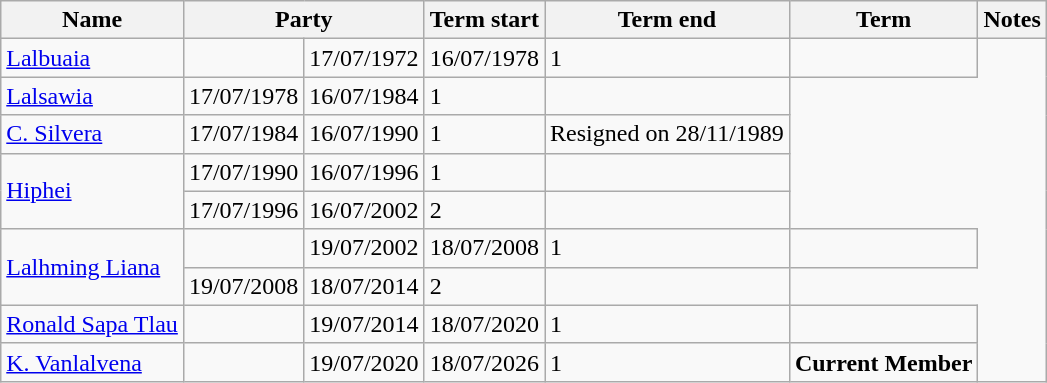<table class="wikitable sortable">
<tr>
<th>Name</th>
<th colspan="2">Party</th>
<th>Term start</th>
<th>Term end</th>
<th>Term</th>
<th>Notes</th>
</tr>
<tr>
<td><a href='#'>Lalbuaia</a></td>
<td></td>
<td>17/07/1972</td>
<td>16/07/1978</td>
<td>1</td>
<td></td>
</tr>
<tr>
<td><a href='#'>Lalsawia</a></td>
<td>17/07/1978</td>
<td>16/07/1984</td>
<td>1</td>
<td></td>
</tr>
<tr>
<td><a href='#'>C. Silvera</a></td>
<td>17/07/1984</td>
<td>16/07/1990</td>
<td>1</td>
<td>Resigned on 28/11/1989</td>
</tr>
<tr>
<td rowspan="2"><a href='#'>Hiphei</a></td>
<td>17/07/1990</td>
<td>16/07/1996</td>
<td>1</td>
<td></td>
</tr>
<tr>
<td>17/07/1996</td>
<td>16/07/2002</td>
<td>2</td>
<td></td>
</tr>
<tr>
<td rowspan="2"><a href='#'>Lalhming Liana</a></td>
<td></td>
<td>19/07/2002</td>
<td>18/07/2008</td>
<td>1</td>
<td></td>
</tr>
<tr>
<td>19/07/2008</td>
<td>18/07/2014</td>
<td>2</td>
<td></td>
</tr>
<tr>
<td><a href='#'>Ronald Sapa Tlau</a></td>
<td></td>
<td>19/07/2014</td>
<td>18/07/2020</td>
<td>1</td>
<td></td>
</tr>
<tr>
<td><a href='#'>K. Vanlalvena</a></td>
<td></td>
<td>19/07/2020</td>
<td>18/07/2026</td>
<td>1</td>
<td><strong>Current Member</strong> </td>
</tr>
</table>
